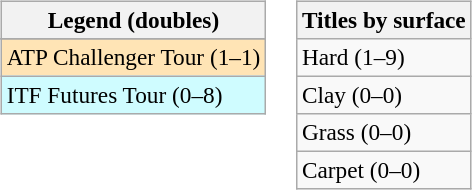<table>
<tr valign=top>
<td><br><table class=wikitable style=font-size:97%>
<tr>
<th>Legend (doubles)</th>
</tr>
<tr bgcolor=e5d1cb>
</tr>
<tr bgcolor=moccasin>
<td>ATP Challenger Tour (1–1)</td>
</tr>
<tr bgcolor=cffcff>
<td>ITF Futures Tour (0–8)</td>
</tr>
</table>
</td>
<td><br><table class=wikitable style=font-size:97%>
<tr>
<th>Titles by surface</th>
</tr>
<tr>
<td>Hard (1–9)</td>
</tr>
<tr>
<td>Clay (0–0)</td>
</tr>
<tr>
<td>Grass (0–0)</td>
</tr>
<tr>
<td>Carpet (0–0)</td>
</tr>
</table>
</td>
</tr>
</table>
